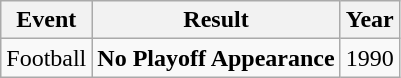<table Class="wikitable">
<tr>
<th>Event</th>
<th>Result</th>
<th>Year</th>
</tr>
<tr>
<td>Football</td>
<td><strong>No Playoff Appearance</strong></td>
<td>1990</td>
</tr>
</table>
